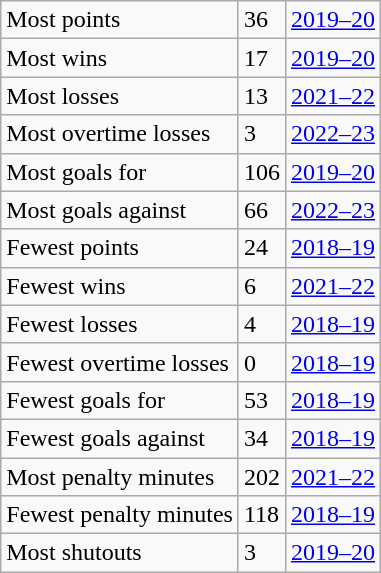<table class="wikitable">
<tr>
<td>Most points</td>
<td>36</td>
<td><a href='#'>2019–20</a></td>
</tr>
<tr>
<td>Most wins</td>
<td>17</td>
<td><a href='#'>2019–20</a></td>
</tr>
<tr>
<td>Most losses</td>
<td>13</td>
<td><a href='#'>2021–22</a></td>
</tr>
<tr>
<td>Most overtime losses</td>
<td>3</td>
<td><a href='#'>2022–23</a></td>
</tr>
<tr>
<td>Most goals for</td>
<td>106</td>
<td><a href='#'>2019–20</a></td>
</tr>
<tr>
<td>Most goals against</td>
<td>66</td>
<td><a href='#'>2022–23</a></td>
</tr>
<tr>
<td>Fewest points</td>
<td>24</td>
<td><a href='#'>2018–19</a></td>
</tr>
<tr>
<td>Fewest wins</td>
<td>6</td>
<td><a href='#'>2021–22</a></td>
</tr>
<tr>
<td>Fewest losses</td>
<td>4</td>
<td><a href='#'>2018–19</a></td>
</tr>
<tr>
<td>Fewest overtime losses</td>
<td>0</td>
<td><a href='#'>2018–19</a></td>
</tr>
<tr>
<td>Fewest goals for</td>
<td>53</td>
<td><a href='#'>2018–19</a></td>
</tr>
<tr>
<td>Fewest goals against</td>
<td>34</td>
<td><a href='#'>2018–19</a></td>
</tr>
<tr>
<td>Most penalty minutes</td>
<td>202</td>
<td><a href='#'>2021–22</a></td>
</tr>
<tr>
<td>Fewest penalty minutes</td>
<td>118</td>
<td><a href='#'>2018–19</a></td>
</tr>
<tr>
<td>Most shutouts</td>
<td>3</td>
<td><a href='#'>2019–20</a></td>
</tr>
</table>
